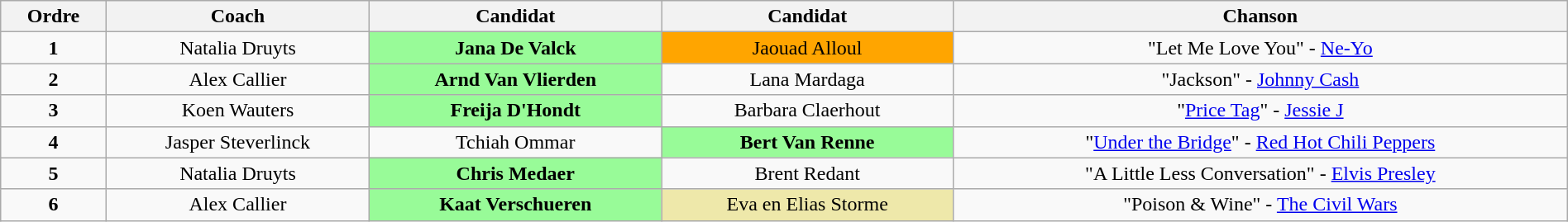<table class="wikitable sortable" style="text-align: center; width: 100%;">
<tr>
<th>Ordre</th>
<th>Coach</th>
<th>Candidat</th>
<th>Candidat</th>
<th>Chanson</th>
</tr>
<tr>
<td align="center"><strong>1</strong></td>
<td>Natalia Druyts</td>
<th style="background:palegreen">Jana De Valck</th>
<td style="background:#FFA500">Jaouad Alloul</td>
<td>"Let Me Love You" - <a href='#'>Ne-Yo</a></td>
</tr>
<tr>
<td align="center"><strong>2</strong></td>
<td>Alex Callier</td>
<th style="background:palegreen">Arnd Van Vlierden</th>
<td>Lana Mardaga</td>
<td>"Jackson" - <a href='#'>Johnny Cash</a></td>
</tr>
<tr>
<td align="center"><strong>3</strong></td>
<td>Koen Wauters</td>
<th style="background:palegreen">Freija D'Hondt</th>
<td>Barbara Claerhout</td>
<td>"<a href='#'>Price Tag</a>" - <a href='#'>Jessie J</a></td>
</tr>
<tr>
<td align="center"><strong>4</strong></td>
<td>Jasper Steverlinck</td>
<td>Tchiah Ommar</td>
<th style="background:palegreen">Bert Van Renne</th>
<td>"<a href='#'>Under the Bridge</a>" - <a href='#'>Red Hot Chili Peppers</a></td>
</tr>
<tr>
<td align="center"><strong>5</strong></td>
<td>Natalia Druyts</td>
<th style="background:palegreen">Chris Medaer</th>
<td>Brent Redant</td>
<td>"A Little Less Conversation" - <a href='#'>Elvis Presley</a></td>
</tr>
<tr>
<td align="center"><strong>6</strong></td>
<td>Alex Callier</td>
<th style="background:palegreen">Kaat Verschueren</th>
<td style="background:#EEE8AA">Eva en Elias Storme</td>
<td>"Poison & Wine" - <a href='#'>The Civil Wars</a></td>
</tr>
</table>
